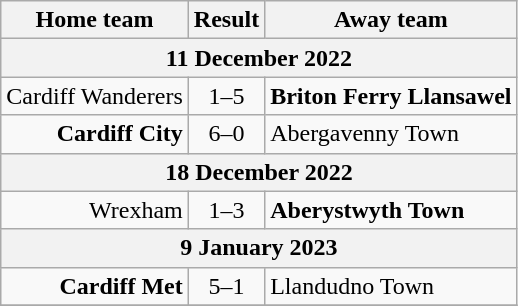<table class="wikitable">
<tr>
<th>Home team</th>
<th>Result</th>
<th>Away team</th>
</tr>
<tr>
<th colspan = 3>11 December 2022</th>
</tr>
<tr>
<td style="text-align:right;">Cardiff Wanderers</td>
<td style="text-align:center;">1–5</td>
<td><strong>Briton Ferry Llansawel</strong></td>
</tr>
<tr>
<td style="text-align:right;"><strong>Cardiff City</strong></td>
<td style="text-align:center;">6–0</td>
<td>Abergavenny Town</td>
</tr>
<tr>
<th colspan = 3>18 December 2022</th>
</tr>
<tr>
<td style="text-align:right;">Wrexham</td>
<td style="text-align:center;">1–3</td>
<td><strong>Aberystwyth Town</strong></td>
</tr>
<tr>
<th colspan = 3>9 January 2023</th>
</tr>
<tr>
<td style="text-align:right;"><strong>Cardiff Met</strong></td>
<td style="text-align:center;">5–1</td>
<td>Llandudno Town</td>
</tr>
<tr>
</tr>
</table>
